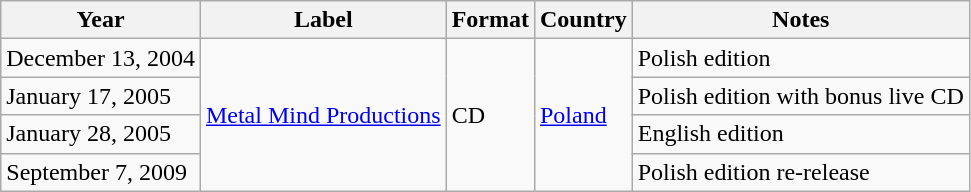<table class="wikitable">
<tr>
<th>Year</th>
<th>Label</th>
<th>Format</th>
<th>Country</th>
<th>Notes</th>
</tr>
<tr>
<td>December 13, 2004</td>
<td rowspan=4><a href='#'>Metal Mind Productions</a></td>
<td rowspan=4>CD</td>
<td rowspan=4><a href='#'>Poland</a></td>
<td>Polish edition</td>
</tr>
<tr>
<td>January 17, 2005</td>
<td>Polish edition with bonus live CD</td>
</tr>
<tr>
<td>January 28, 2005</td>
<td>English edition</td>
</tr>
<tr>
<td>September 7, 2009</td>
<td>Polish edition re-release</td>
</tr>
</table>
